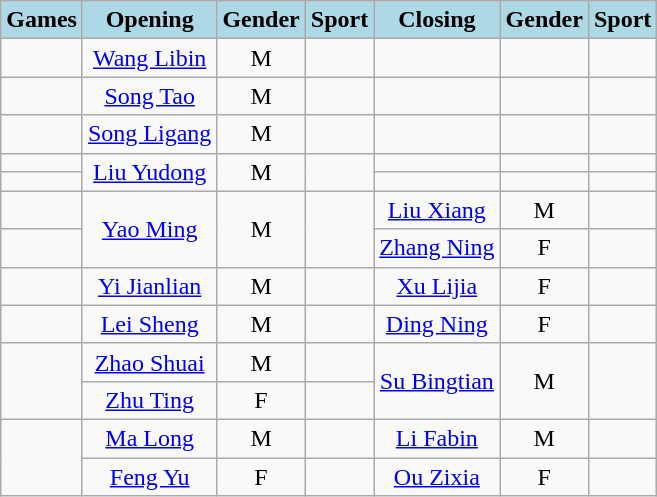<table class="wikitable" style="text-align:center;">
<tr>
<th style="background:lightblue;">Games</th>
<th style="background:lightblue;">Opening</th>
<th style="background:lightblue;">Gender</th>
<th style="background:lightblue;">Sport</th>
<th style="background:lightblue;">Closing</th>
<th style="background:lightblue;">Gender</th>
<th style="background:lightblue;">Sport</th>
</tr>
<tr>
<td align=left></td>
<td><a href='#'>Wang Libin</a></td>
<td>M</td>
<td></td>
<td></td>
<td></td>
<td></td>
</tr>
<tr>
<td align=left></td>
<td><a href='#'>Song Tao</a></td>
<td>M</td>
<td></td>
<td></td>
<td></td>
<td></td>
</tr>
<tr>
<td align=left></td>
<td><a href='#'>Song Ligang</a></td>
<td>M</td>
<td></td>
<td></td>
<td></td>
<td></td>
</tr>
<tr>
<td align=left></td>
<td rowspan=2><a href='#'>Liu Yudong</a></td>
<td rowspan=2>M</td>
<td rowspan=2></td>
<td></td>
<td></td>
<td></td>
</tr>
<tr>
<td align=left></td>
<td></td>
<td></td>
<td></td>
</tr>
<tr>
<td align=left></td>
<td rowspan=2><a href='#'>Yao Ming</a></td>
<td rowspan=2>M</td>
<td rowspan=2></td>
<td><a href='#'>Liu Xiang</a></td>
<td>M</td>
<td></td>
</tr>
<tr>
<td align=left></td>
<td><a href='#'>Zhang Ning</a></td>
<td>F</td>
<td></td>
</tr>
<tr>
<td align=left></td>
<td><a href='#'>Yi Jianlian</a></td>
<td>M</td>
<td></td>
<td><a href='#'>Xu Lijia</a></td>
<td>F</td>
<td></td>
</tr>
<tr>
<td align=left></td>
<td><a href='#'>Lei Sheng</a></td>
<td>M</td>
<td></td>
<td><a href='#'>Ding Ning</a></td>
<td>F</td>
<td></td>
</tr>
<tr>
<td rowspan="2" align="left"></td>
<td><a href='#'>Zhao Shuai</a></td>
<td>M</td>
<td></td>
<td rowspan="2"><a href='#'>Su Bingtian</a></td>
<td rowspan="2">M</td>
<td rowspan="2"></td>
</tr>
<tr>
<td><a href='#'>Zhu Ting</a></td>
<td>F</td>
<td></td>
</tr>
<tr>
<td rowspan="2" align="left"></td>
<td><a href='#'>Ma Long</a></td>
<td>M</td>
<td></td>
<td><a href='#'>Li Fabin</a></td>
<td>M</td>
<td></td>
</tr>
<tr>
<td><a href='#'>Feng Yu</a></td>
<td>F</td>
<td></td>
<td><a href='#'>Ou Zixia</a></td>
<td>F</td>
<td></td>
</tr>
</table>
